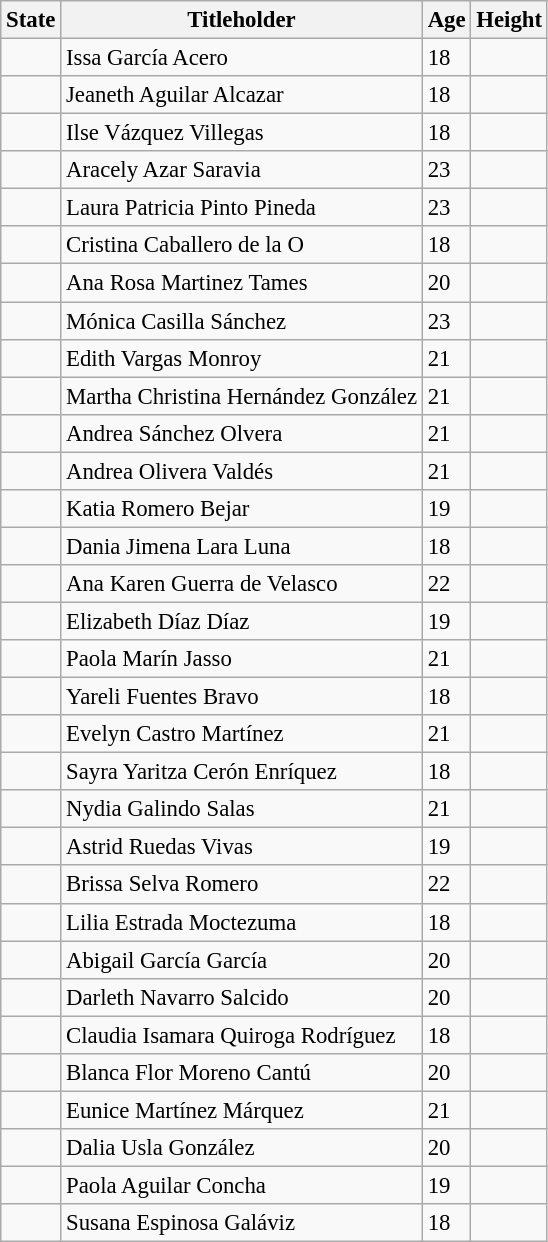<table class="wikitable sortable" style="font-size: 95%;">
<tr>
<th>State</th>
<th>Titleholder</th>
<th>Age</th>
<th>Height</th>
</tr>
<tr>
<td><strong></strong></td>
<td>Issa García Acero</td>
<td>18</td>
<td></td>
</tr>
<tr>
<td><strong></strong></td>
<td>Jeaneth Aguilar Alcazar</td>
<td>18</td>
<td></td>
</tr>
<tr>
<td><strong></strong></td>
<td>Ilse Vázquez Villegas</td>
<td>18</td>
<td></td>
</tr>
<tr>
<td><strong></strong></td>
<td>Aracely Azar Saravia</td>
<td>23</td>
<td></td>
</tr>
<tr>
<td><strong></strong></td>
<td>Laura Patricia Pinto Pineda</td>
<td>23</td>
<td></td>
</tr>
<tr>
<td><strong></strong></td>
<td>Cristina Caballero de la O</td>
<td>18</td>
<td></td>
</tr>
<tr>
<td><strong></strong></td>
<td>Ana Rosa Martinez Tames</td>
<td>20</td>
<td></td>
</tr>
<tr>
<td><strong></strong></td>
<td>Mónica Casilla Sánchez</td>
<td>23</td>
<td></td>
</tr>
<tr>
<td><strong></strong></td>
<td>Edith Vargas Monroy</td>
<td>21</td>
<td></td>
</tr>
<tr>
<td><strong></strong></td>
<td>Martha Christina Hernández González</td>
<td>21</td>
<td></td>
</tr>
<tr>
<td><strong> </strong></td>
<td>Andrea Sánchez Olvera</td>
<td>21</td>
<td></td>
</tr>
<tr>
<td><strong></strong></td>
<td>Andrea Olivera Valdés</td>
<td>21</td>
<td></td>
</tr>
<tr>
<td><strong></strong></td>
<td>Katia Romero Bejar</td>
<td>19</td>
<td></td>
</tr>
<tr>
<td><strong></strong></td>
<td>Dania Jimena Lara Luna</td>
<td>18</td>
<td></td>
</tr>
<tr>
<td><strong></strong></td>
<td>Ana Karen Guerra de Velasco</td>
<td>22</td>
<td></td>
</tr>
<tr>
<td><strong></strong></td>
<td>Elizabeth Díaz Díaz</td>
<td>19</td>
<td></td>
</tr>
<tr>
<td><strong></strong></td>
<td>Paola Marín Jasso</td>
<td>21</td>
<td></td>
</tr>
<tr>
<td><strong></strong></td>
<td>Yareli Fuentes Bravo</td>
<td>18</td>
<td></td>
</tr>
<tr>
<td><strong></strong></td>
<td>Evelyn Castro Martínez</td>
<td>21</td>
<td></td>
</tr>
<tr>
<td><strong></strong></td>
<td>Sayra Yaritza Cerón Enríquez</td>
<td>18</td>
<td></td>
</tr>
<tr>
<td><strong></strong></td>
<td>Nydia Galindo Salas</td>
<td>21</td>
<td></td>
</tr>
<tr>
<td><strong></strong></td>
<td>Astrid Ruedas Vivas</td>
<td>19</td>
<td></td>
</tr>
<tr>
<td><strong></strong></td>
<td>Brissa Selva Romero</td>
<td>22</td>
<td></td>
</tr>
<tr>
<td><strong></strong></td>
<td>Lilia Estrada Moctezuma</td>
<td>18</td>
<td></td>
</tr>
<tr>
<td><strong></strong></td>
<td>Abigail García García</td>
<td>20</td>
<td></td>
</tr>
<tr>
<td><strong></strong></td>
<td>Darleth Navarro Salcido</td>
<td>20</td>
<td></td>
</tr>
<tr>
<td><strong></strong></td>
<td>Claudia Isamara Quiroga Rodríguez</td>
<td>18</td>
<td></td>
</tr>
<tr>
<td><strong></strong></td>
<td>Blanca Flor Moreno Cantú</td>
<td>20</td>
<td></td>
</tr>
<tr>
<td><strong></strong></td>
<td>Eunice Martínez Márquez</td>
<td>21</td>
<td></td>
</tr>
<tr>
<td><strong></strong></td>
<td>Dalia Usla González</td>
<td>20</td>
<td></td>
</tr>
<tr>
<td><strong></strong></td>
<td>Paola Aguilar Concha</td>
<td>19</td>
<td></td>
</tr>
<tr>
<td><strong></strong></td>
<td>Susana Espinosa Galáviz</td>
<td>18</td>
<td></td>
</tr>
</table>
